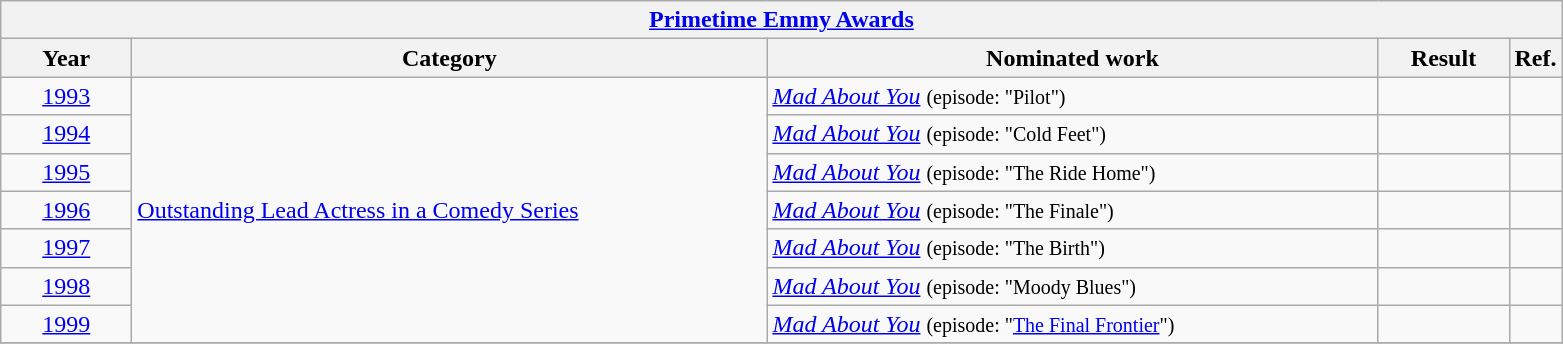<table class=wikitable>
<tr>
<th colspan=5><a href='#'>Primetime Emmy Awards</a></th>
</tr>
<tr>
<th scope="col" style="width:5em;">Year</th>
<th scope="col" style="width:26em;">Category</th>
<th scope="col" style="width:25em;">Nominated work</th>
<th scope="col" style="width:5em;">Result</th>
<th>Ref.</th>
</tr>
<tr>
<td style="text-align:center;"><a href='#'>1993</a></td>
<td rowspan="7"><a href='#'>Outstanding Lead Actress in a Comedy Series</a></td>
<td><em><a href='#'>Mad About You</a></em> <small> (episode: "Pilot") </small></td>
<td></td>
<td></td>
</tr>
<tr>
<td style="text-align:center;"><a href='#'>1994</a></td>
<td><em><a href='#'>Mad About You</a></em> <small> (episode: "Cold Feet") </small></td>
<td></td>
<td></td>
</tr>
<tr>
<td style="text-align:center;"><a href='#'>1995</a></td>
<td><em><a href='#'>Mad About You</a></em> <small> (episode: "The Ride Home") </small></td>
<td></td>
<td></td>
</tr>
<tr>
<td style="text-align:center;"><a href='#'>1996</a></td>
<td><em><a href='#'>Mad About You</a></em> <small> (episode: "The Finale") </small></td>
<td></td>
<td></td>
</tr>
<tr>
<td style="text-align:center;"><a href='#'>1997</a></td>
<td><em><a href='#'>Mad About You</a></em> <small> (episode: "The Birth") </small></td>
<td></td>
<td></td>
</tr>
<tr>
<td style="text-align:center;"><a href='#'>1998</a></td>
<td><em><a href='#'>Mad About You</a></em> <small> (episode: "Moody Blues") </small></td>
<td></td>
<td></td>
</tr>
<tr>
<td style="text-align:center;"><a href='#'>1999</a></td>
<td><em><a href='#'>Mad About You</a></em> <small> (episode: "<a href='#'>The Final Frontier</a>") </small></td>
<td></td>
<td></td>
</tr>
<tr>
</tr>
</table>
